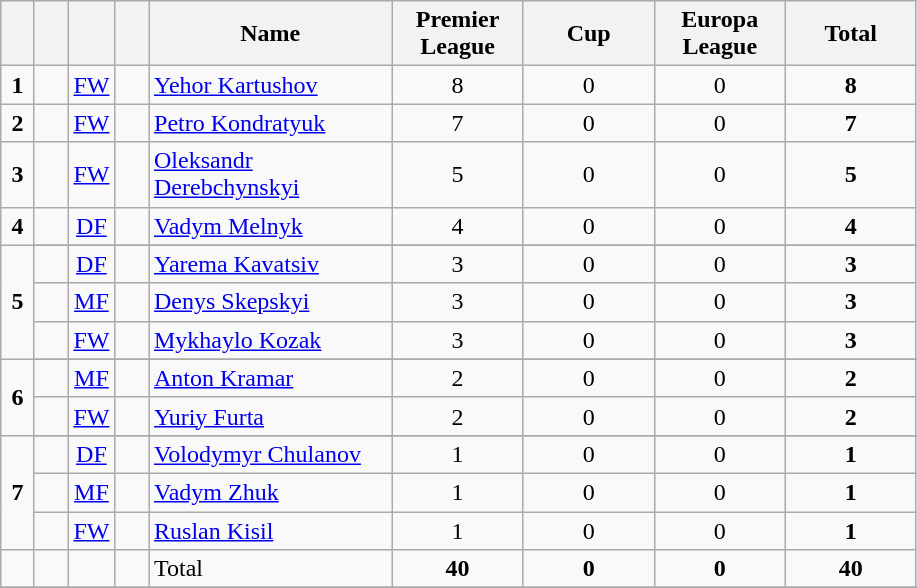<table class="wikitable" style="text-align:center">
<tr>
<th width=15></th>
<th width=15></th>
<th width=15></th>
<th width=15></th>
<th width=155>Name</th>
<th width=80><strong>Premier League</strong></th>
<th width=80><strong>Cup</strong></th>
<th width=80><strong>Europa League</strong></th>
<th width=80>Total</th>
</tr>
<tr>
<td><strong>1</strong></td>
<td></td>
<td><a href='#'>FW</a></td>
<td></td>
<td align=left><a href='#'>Yehor Kartushov</a></td>
<td>8</td>
<td>0</td>
<td>0</td>
<td><strong>8</strong></td>
</tr>
<tr>
<td><strong>2</strong></td>
<td></td>
<td><a href='#'>FW</a></td>
<td></td>
<td align=left><a href='#'>Petro Kondratyuk</a></td>
<td>7</td>
<td>0</td>
<td>0</td>
<td><strong>7</strong></td>
</tr>
<tr>
<td><strong>3</strong></td>
<td></td>
<td><a href='#'>FW</a></td>
<td></td>
<td align=left><a href='#'>Oleksandr Derebchynskyi</a></td>
<td>5</td>
<td>0</td>
<td>0</td>
<td><strong>5</strong></td>
</tr>
<tr>
<td><strong>4</strong></td>
<td></td>
<td><a href='#'>DF</a></td>
<td></td>
<td align=left><a href='#'>Vadym Melnyk</a></td>
<td>4</td>
<td>0</td>
<td>0</td>
<td><strong>4</strong></td>
</tr>
<tr>
<td rowspan=4><strong>5</strong></td>
</tr>
<tr>
<td></td>
<td><a href='#'>DF</a></td>
<td></td>
<td align=left><a href='#'>Yarema Kavatsiv</a></td>
<td>3</td>
<td>0</td>
<td>0</td>
<td><strong>3</strong></td>
</tr>
<tr>
<td></td>
<td><a href='#'>MF</a></td>
<td></td>
<td align=left><a href='#'>Denys Skepskyi</a></td>
<td>3</td>
<td>0</td>
<td>0</td>
<td><strong>3</strong></td>
</tr>
<tr>
<td></td>
<td><a href='#'>FW</a></td>
<td></td>
<td align=left><a href='#'>Mykhaylo Kozak</a></td>
<td>3</td>
<td>0</td>
<td>0</td>
<td><strong>3</strong></td>
</tr>
<tr>
<td rowspan=3><strong>6</strong></td>
</tr>
<tr>
<td></td>
<td><a href='#'>MF</a></td>
<td></td>
<td align=left><a href='#'>Anton Kramar</a></td>
<td>2</td>
<td>0</td>
<td>0</td>
<td><strong>2</strong></td>
</tr>
<tr>
<td></td>
<td><a href='#'>FW</a></td>
<td></td>
<td align=left><a href='#'>Yuriy Furta</a></td>
<td>2</td>
<td>0</td>
<td>0</td>
<td><strong>2</strong></td>
</tr>
<tr>
<td rowspan=4><strong>7</strong></td>
</tr>
<tr>
<td></td>
<td><a href='#'>DF</a></td>
<td></td>
<td align=left><a href='#'>Volodymyr Chulanov</a></td>
<td>1</td>
<td>0</td>
<td>0</td>
<td><strong>1</strong></td>
</tr>
<tr>
<td></td>
<td><a href='#'>MF</a></td>
<td></td>
<td align=left><a href='#'>Vadym Zhuk</a></td>
<td>1</td>
<td>0</td>
<td>0</td>
<td><strong>1</strong></td>
</tr>
<tr>
<td></td>
<td><a href='#'>FW</a></td>
<td></td>
<td align=left><a href='#'>Ruslan Kisil</a></td>
<td>1</td>
<td>0</td>
<td>0</td>
<td><strong>1</strong></td>
</tr>
<tr>
<td></td>
<td></td>
<td></td>
<td></td>
<td align=left>Total</td>
<td><strong>40</strong></td>
<td><strong>0</strong></td>
<td><strong>0</strong></td>
<td><strong>40</strong></td>
</tr>
<tr>
</tr>
</table>
